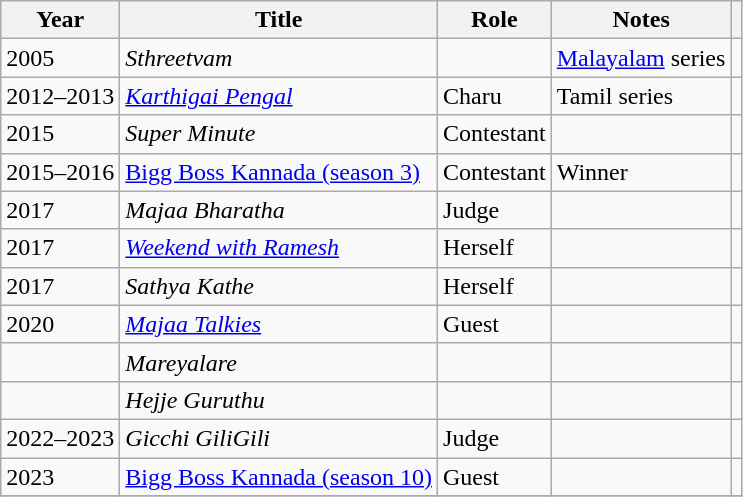<table class="wikitable unsortable plainrowheaders">
<tr>
<th scope="col">Year</th>
<th scope="col">Title</th>
<th scope="col">Role</th>
<th scope="col" class="unsortable">Notes</th>
<th scope="col" class="unsortable"></th>
</tr>
<tr>
<td>2005</td>
<td><em>Sthreetvam</em></td>
<td></td>
<td><a href='#'>Malayalam</a> series</td>
<td></td>
</tr>
<tr>
<td>2012–2013</td>
<td><em><a href='#'>Karthigai Pengal</a></em></td>
<td>Charu</td>
<td>Tamil series</td>
<td></td>
</tr>
<tr>
<td>2015</td>
<td><em>Super Minute</em></td>
<td>Contestant</td>
<td></td>
<td></td>
</tr>
<tr>
<td>2015–2016</td>
<td><a href='#'>Bigg Boss Kannada (season 3)</a></td>
<td>Contestant</td>
<td>Winner</td>
<td></td>
</tr>
<tr>
<td>2017</td>
<td><em>Majaa Bharatha</em></td>
<td>Judge</td>
<td></td>
<td></td>
</tr>
<tr>
<td>2017</td>
<td><em><a href='#'>Weekend with Ramesh</a></em></td>
<td>Herself</td>
<td></td>
<td></td>
</tr>
<tr>
<td>2017</td>
<td><em>Sathya Kathe</em></td>
<td>Herself</td>
<td></td>
<td></td>
</tr>
<tr>
<td>2020</td>
<td><em><a href='#'>Majaa Talkies</a></em></td>
<td>Guest</td>
<td></td>
<td></td>
</tr>
<tr>
<td></td>
<td><em>Mareyalare</em></td>
<td></td>
<td></td>
<td></td>
</tr>
<tr>
<td></td>
<td><em>Hejje Guruthu</em></td>
<td></td>
<td></td>
<td></td>
</tr>
<tr>
<td>2022–2023</td>
<td><em>Gicchi GiliGili</em></td>
<td>Judge</td>
<td></td>
<td></td>
</tr>
<tr>
<td>2023</td>
<td><a href='#'>Bigg Boss Kannada (season 10)</a></td>
<td>Guest</td>
<td></td>
<td></td>
</tr>
<tr>
</tr>
</table>
